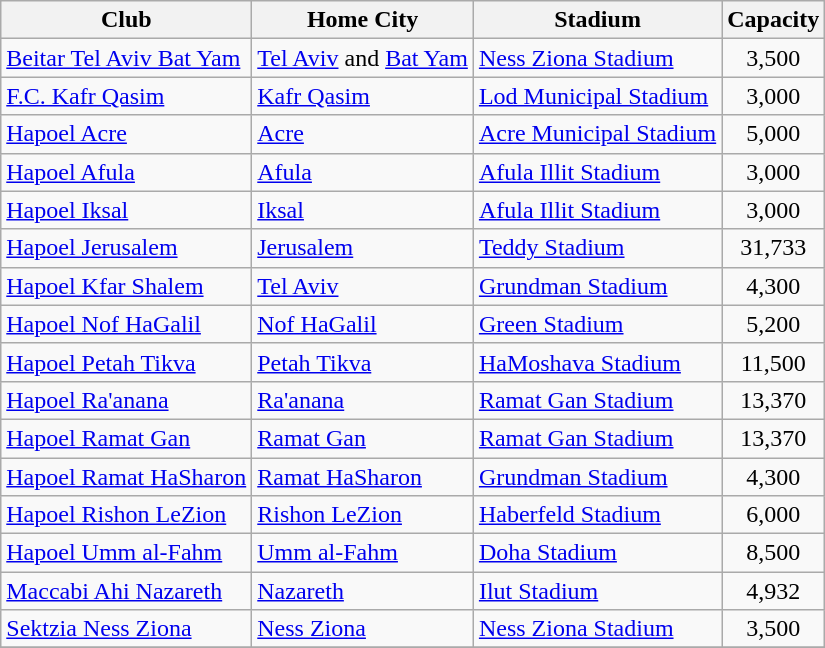<table class="wikitable sortable">
<tr>
<th>Club</th>
<th>Home City</th>
<th>Stadium</th>
<th>Capacity</th>
</tr>
<tr>
<td><a href='#'>Beitar Tel Aviv Bat Yam</a></td>
<td><a href='#'>Tel Aviv</a> and <a href='#'>Bat Yam</a></td>
<td><a href='#'>Ness Ziona Stadium</a></td>
<td align="center">3,500</td>
</tr>
<tr>
<td><a href='#'>F.C. Kafr Qasim</a></td>
<td><a href='#'>Kafr Qasim</a></td>
<td><a href='#'>Lod Municipal Stadium</a></td>
<td align="center">3,000</td>
</tr>
<tr>
<td><a href='#'>Hapoel Acre</a></td>
<td><a href='#'>Acre</a></td>
<td><a href='#'>Acre Municipal Stadium</a></td>
<td align="center">5,000</td>
</tr>
<tr>
<td><a href='#'>Hapoel Afula</a></td>
<td><a href='#'>Afula</a></td>
<td><a href='#'>Afula Illit Stadium</a></td>
<td align="center">3,000</td>
</tr>
<tr>
<td><a href='#'>Hapoel Iksal</a></td>
<td><a href='#'>Iksal</a></td>
<td><a href='#'>Afula Illit Stadium</a></td>
<td align="center">3,000</td>
</tr>
<tr>
<td><a href='#'>Hapoel Jerusalem</a></td>
<td><a href='#'>Jerusalem</a></td>
<td><a href='#'>Teddy Stadium</a></td>
<td align="center">31,733</td>
</tr>
<tr>
<td><a href='#'>Hapoel Kfar Shalem</a></td>
<td><a href='#'>Tel Aviv</a></td>
<td><a href='#'>Grundman Stadium</a></td>
<td align="center">4,300</td>
</tr>
<tr>
<td><a href='#'>Hapoel Nof HaGalil</a></td>
<td><a href='#'>Nof HaGalil</a></td>
<td><a href='#'>Green Stadium</a></td>
<td align="center">5,200</td>
</tr>
<tr>
<td><a href='#'>Hapoel Petah Tikva</a></td>
<td><a href='#'>Petah Tikva</a></td>
<td><a href='#'>HaMoshava Stadium</a></td>
<td align="center">11,500</td>
</tr>
<tr>
<td><a href='#'>Hapoel Ra'anana</a></td>
<td><a href='#'>Ra'anana</a></td>
<td><a href='#'>Ramat Gan Stadium</a></td>
<td align="center">13,370</td>
</tr>
<tr>
<td><a href='#'>Hapoel Ramat Gan</a></td>
<td><a href='#'>Ramat Gan</a></td>
<td><a href='#'>Ramat Gan Stadium</a></td>
<td align="center">13,370</td>
</tr>
<tr>
<td><a href='#'>Hapoel Ramat HaSharon</a></td>
<td><a href='#'>Ramat HaSharon</a></td>
<td><a href='#'>Grundman Stadium</a></td>
<td align="center">4,300</td>
</tr>
<tr>
<td><a href='#'>Hapoel Rishon LeZion</a></td>
<td><a href='#'>Rishon LeZion</a></td>
<td><a href='#'>Haberfeld Stadium</a></td>
<td align="center">6,000</td>
</tr>
<tr>
<td><a href='#'>Hapoel Umm al-Fahm</a></td>
<td><a href='#'>Umm al-Fahm</a></td>
<td><a href='#'>Doha Stadium</a></td>
<td align="center">8,500</td>
</tr>
<tr>
<td><a href='#'>Maccabi Ahi Nazareth</a></td>
<td><a href='#'>Nazareth</a></td>
<td><a href='#'>Ilut Stadium</a></td>
<td align="center">4,932</td>
</tr>
<tr>
<td><a href='#'>Sektzia Ness Ziona</a></td>
<td><a href='#'>Ness Ziona</a></td>
<td><a href='#'>Ness Ziona Stadium</a></td>
<td align="center">3,500</td>
</tr>
<tr>
</tr>
</table>
